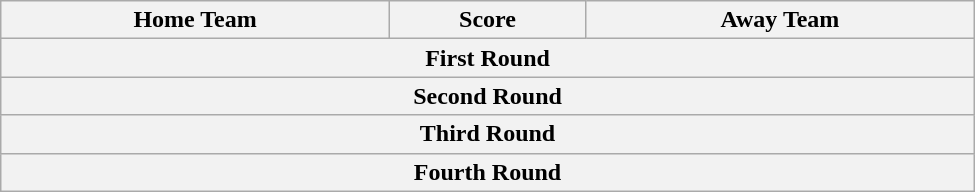<table class="wikitable" style="text-align: center; width:650px">
<tr>
<th scope=col width="245px">Home Team</th>
<th scope=col width="120px">Score</th>
<th scope=col width="245px">Away Team</th>
</tr>
<tr>
<th colspan="3">First Round</th>
</tr>
<tr>
<th colspan="3">Second Round</th>
</tr>
<tr>
<th colspan="3">Third Round<br>
</th>
</tr>
<tr>
<th colspan="3">Fourth Round<br></th>
</tr>
</table>
